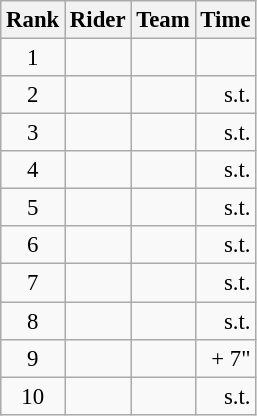<table class="wikitable" style="font-size:95%;">
<tr>
<th>Rank</th>
<th>Rider</th>
<th>Team</th>
<th>Time</th>
</tr>
<tr>
<td align=center>1</td>
<td> </td>
<td></td>
<td align="right"></td>
</tr>
<tr>
<td align=center>2</td>
<td></td>
<td></td>
<td align="right">s.t.</td>
</tr>
<tr>
<td align=center>3</td>
<td></td>
<td></td>
<td align="right">s.t.</td>
</tr>
<tr>
<td align=center>4</td>
<td></td>
<td></td>
<td align="right">s.t.</td>
</tr>
<tr>
<td align=center>5</td>
<td></td>
<td></td>
<td align="right">s.t.</td>
</tr>
<tr>
<td align=center>6</td>
<td></td>
<td></td>
<td align="right">s.t.</td>
</tr>
<tr>
<td align=center>7</td>
<td></td>
<td></td>
<td align="right">s.t.</td>
</tr>
<tr>
<td align=center>8</td>
<td></td>
<td></td>
<td align="right">s.t.</td>
</tr>
<tr>
<td align=center>9</td>
<td></td>
<td></td>
<td align="right">+ 7"</td>
</tr>
<tr>
<td align=center>10</td>
<td></td>
<td></td>
<td align="right">s.t.</td>
</tr>
</table>
